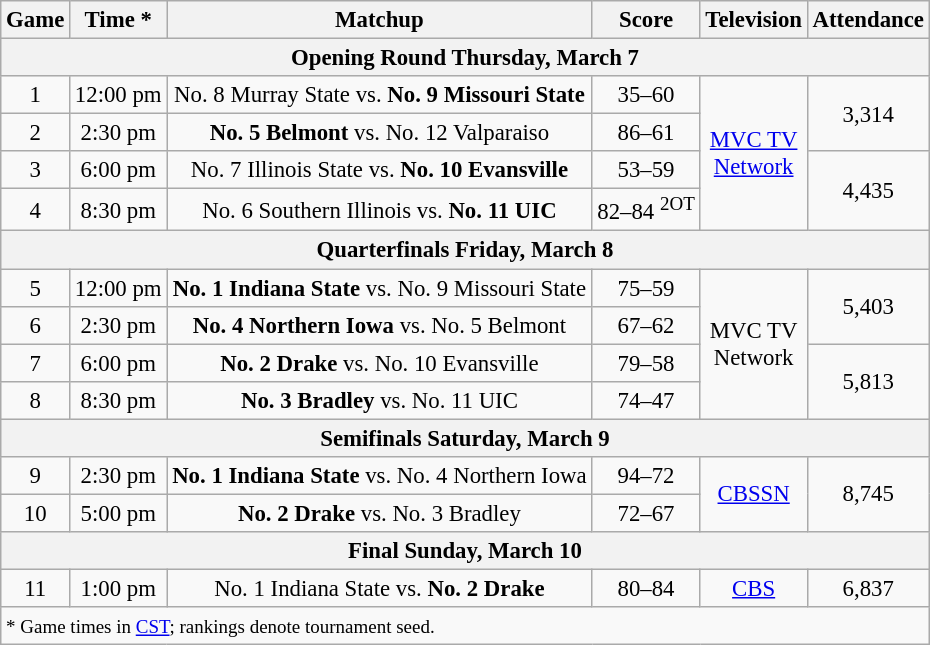<table class="wikitable" style="font-size: 95%">
<tr>
<th>Game</th>
<th>Time *</th>
<th>Matchup</th>
<th>Score</th>
<th>Television</th>
<th>Attendance</th>
</tr>
<tr>
<th colspan="6">Opening Round  Thursday, March 7</th>
</tr>
<tr>
<td align="center">1</td>
<td align="center">12:00 pm</td>
<td align="center">No. 8 Murray State vs. <strong>No. 9 Missouri State</strong></td>
<td align="center">35–60</td>
<td rowspan="4" align="center"><a href='#'>MVC TV<br>Network</a></td>
<td rowspan="2" align="center">3,314</td>
</tr>
<tr>
<td align="center">2</td>
<td align="center">2:30 pm</td>
<td align="center"><strong>No. 5 Belmont</strong> vs. No. 12 Valparaiso</td>
<td align="center">86–61</td>
</tr>
<tr>
<td align="center">3</td>
<td align="center">6:00 pm</td>
<td align="center">No. 7 Illinois State vs. <strong>No. 10 Evansville</strong></td>
<td align="center">53–59</td>
<td rowspan="2" align="center">4,435</td>
</tr>
<tr>
<td align="center">4</td>
<td align="center">8:30 pm</td>
<td align="center">No. 6 Southern Illinois vs. <strong>No. 11 UIC</strong></td>
<td align="center">82–84 <sup>2OT</sup></td>
</tr>
<tr>
<th colspan="6">Quarterfinals  Friday, March 8</th>
</tr>
<tr>
<td align="center">5</td>
<td align="center">12:00 pm</td>
<td align="center"><strong>No. 1 Indiana State</strong> vs. No. 9 Missouri State</td>
<td align="center">75–59</td>
<td rowspan="4" align="center">MVC TV<br>Network</td>
<td rowspan="2" align="center">5,403</td>
</tr>
<tr>
<td align="center">6</td>
<td align="center">2:30 pm</td>
<td align="center"><strong>No. 4 Northern Iowa</strong> vs. No. 5 Belmont</td>
<td align="center">67–62</td>
</tr>
<tr>
<td align="center">7</td>
<td align="center">6:00 pm</td>
<td align="center"><strong>No. 2 Drake</strong> vs. No. 10 Evansville</td>
<td align="center">79–58</td>
<td rowspan="2" align="center">5,813</td>
</tr>
<tr>
<td align="center">8</td>
<td align="center">8:30 pm</td>
<td align="center"><strong>No. 3 Bradley</strong> vs. No. 11 UIC</td>
<td align="center">74–47</td>
</tr>
<tr>
<th colspan="6">Semifinals  Saturday, March 9</th>
</tr>
<tr>
<td align="center">9</td>
<td align="center">2:30 pm</td>
<td align="center"><strong>No. 1 Indiana State</strong> vs. No. 4 Northern Iowa</td>
<td align="center">94–72</td>
<td rowspan="2" align="center"><a href='#'>CBSSN</a></td>
<td rowspan="2" align="center">8,745</td>
</tr>
<tr>
<td align="center">10</td>
<td align="center">5:00 pm</td>
<td align="center"><strong>No. 2 Drake</strong> vs. No. 3 Bradley</td>
<td align="center">72–67</td>
</tr>
<tr>
<th colspan="6">Final  Sunday, March 10</th>
</tr>
<tr>
<td align="center">11</td>
<td align="center">1:00 pm</td>
<td align="center">No. 1 Indiana State vs. <strong>No. 2 Drake</strong></td>
<td align="center">80–84</td>
<td align="center"><a href='#'>CBS</a></td>
<td align="center">6,837</td>
</tr>
<tr>
<td colspan="6"><small>* Game times in <a href='#'>CST</a>; rankings denote tournament seed.</small></td>
</tr>
</table>
